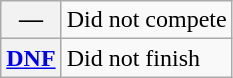<table class="wikitable">
<tr>
<th scope="row">—</th>
<td>Did not compete</td>
</tr>
<tr>
<th scope="row"><a href='#'>DNF</a></th>
<td>Did not finish</td>
</tr>
</table>
